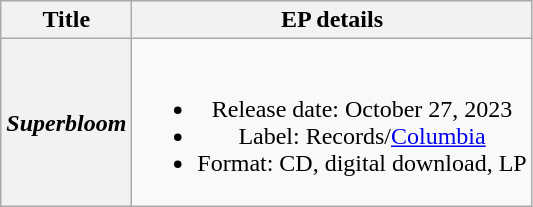<table class="wikitable plainrowheaders" style="text-align:center;">
<tr>
<th scope="col">Title</th>
<th scope="col">EP details</th>
</tr>
<tr>
<th scope="row"><em>Superbloom</em></th>
<td><br><ul><li>Release date: October 27, 2023</li><li>Label: Records/<a href='#'>Columbia</a></li><li>Format: CD, digital download, LP</li></ul></td>
</tr>
</table>
